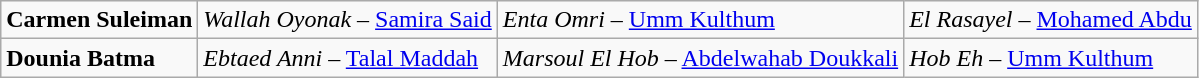<table class="wikitable">
<tr>
<td><strong>Carmen Suleiman</strong></td>
<td><em>Wallah Oyonak</em> – <a href='#'>Samira Said</a></td>
<td><em>Enta Omri</em> – <a href='#'>Umm Kulthum</a></td>
<td><em>El Rasayel</em> – <a href='#'>Mohamed Abdu</a></td>
</tr>
<tr>
<td><strong>Dounia Batma</strong></td>
<td><em>Ebtaed Anni</em> – <a href='#'>Talal Maddah</a></td>
<td><em>Marsoul El Hob</em> – <a href='#'>Abdelwahab Doukkali</a></td>
<td><em>Hob Eh</em> – <a href='#'>Umm Kulthum</a></td>
</tr>
</table>
